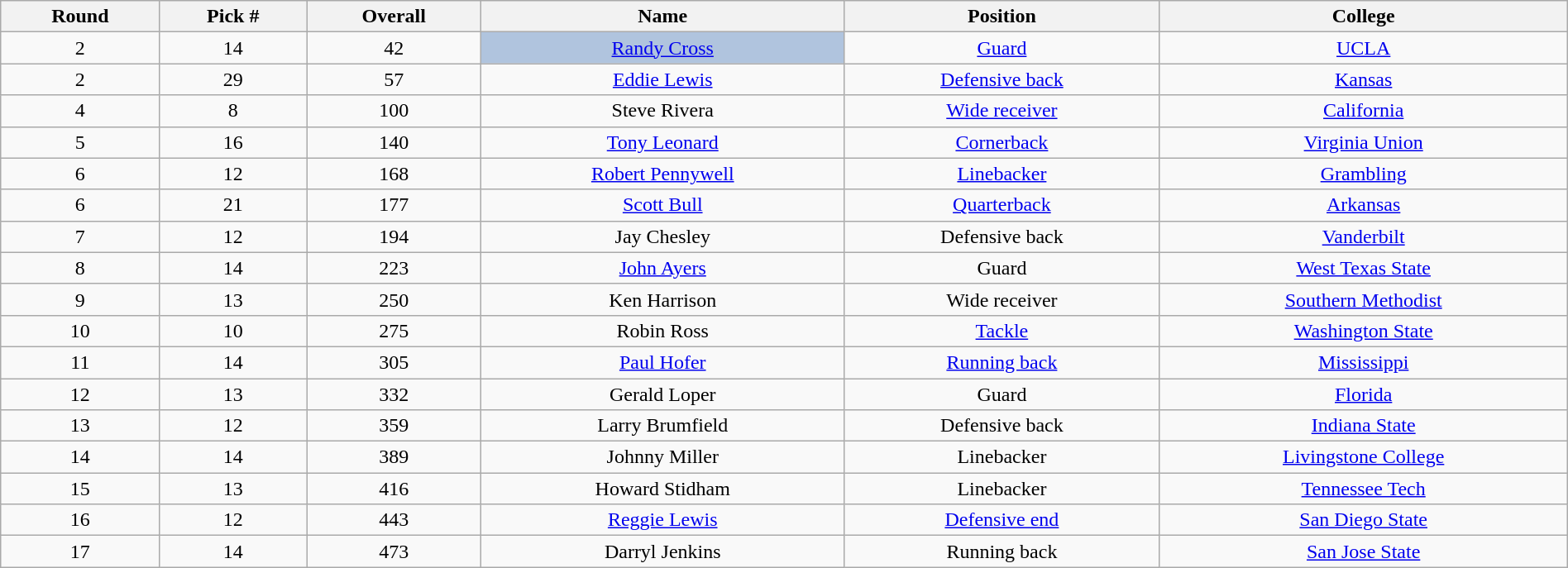<table class="wikitable sortable sortable" style="width: 100%; text-align:center">
<tr>
<th>Round</th>
<th>Pick #</th>
<th>Overall</th>
<th>Name</th>
<th>Position</th>
<th>College</th>
</tr>
<tr>
<td>2</td>
<td>14</td>
<td>42</td>
<td bgcolor=lightsteelblue><a href='#'>Randy Cross</a></td>
<td><a href='#'>Guard</a></td>
<td><a href='#'>UCLA</a></td>
</tr>
<tr>
<td>2</td>
<td>29</td>
<td>57</td>
<td><a href='#'>Eddie Lewis</a></td>
<td><a href='#'>Defensive back</a></td>
<td><a href='#'>Kansas</a></td>
</tr>
<tr>
<td>4</td>
<td>8</td>
<td>100</td>
<td>Steve Rivera</td>
<td><a href='#'>Wide receiver</a></td>
<td><a href='#'>California</a></td>
</tr>
<tr>
<td>5</td>
<td>16</td>
<td>140</td>
<td><a href='#'>Tony Leonard</a></td>
<td><a href='#'>Cornerback</a></td>
<td><a href='#'>Virginia Union</a></td>
</tr>
<tr>
<td>6</td>
<td>12</td>
<td>168</td>
<td><a href='#'>Robert Pennywell</a></td>
<td><a href='#'>Linebacker</a></td>
<td><a href='#'>Grambling</a></td>
</tr>
<tr>
<td>6</td>
<td>21</td>
<td>177</td>
<td><a href='#'>Scott Bull</a></td>
<td><a href='#'>Quarterback</a></td>
<td><a href='#'>Arkansas</a></td>
</tr>
<tr>
<td>7</td>
<td>12</td>
<td>194</td>
<td>Jay Chesley</td>
<td>Defensive back</td>
<td><a href='#'>Vanderbilt</a></td>
</tr>
<tr>
<td>8</td>
<td>14</td>
<td>223</td>
<td><a href='#'>John Ayers</a></td>
<td>Guard</td>
<td><a href='#'>West Texas State</a></td>
</tr>
<tr>
<td>9</td>
<td>13</td>
<td>250</td>
<td>Ken Harrison</td>
<td>Wide receiver</td>
<td><a href='#'>Southern Methodist</a></td>
</tr>
<tr>
<td>10</td>
<td>10</td>
<td>275</td>
<td>Robin Ross</td>
<td><a href='#'>Tackle</a></td>
<td><a href='#'>Washington State</a></td>
</tr>
<tr>
<td>11</td>
<td>14</td>
<td>305</td>
<td><a href='#'>Paul Hofer</a></td>
<td><a href='#'>Running back</a></td>
<td><a href='#'>Mississippi</a></td>
</tr>
<tr>
<td>12</td>
<td>13</td>
<td>332</td>
<td>Gerald Loper</td>
<td>Guard</td>
<td><a href='#'>Florida</a></td>
</tr>
<tr>
<td>13</td>
<td>12</td>
<td>359</td>
<td>Larry Brumfield</td>
<td>Defensive back</td>
<td><a href='#'>Indiana State</a></td>
</tr>
<tr>
<td>14</td>
<td>14</td>
<td>389</td>
<td>Johnny Miller</td>
<td>Linebacker</td>
<td><a href='#'>Livingstone College</a></td>
</tr>
<tr>
<td>15</td>
<td>13</td>
<td>416</td>
<td>Howard Stidham</td>
<td>Linebacker</td>
<td><a href='#'>Tennessee Tech</a></td>
</tr>
<tr>
<td>16</td>
<td>12</td>
<td>443</td>
<td><a href='#'>Reggie Lewis</a></td>
<td><a href='#'>Defensive end</a></td>
<td><a href='#'>San Diego State</a></td>
</tr>
<tr>
<td>17</td>
<td>14</td>
<td>473</td>
<td>Darryl Jenkins</td>
<td>Running back</td>
<td><a href='#'>San Jose State</a></td>
</tr>
</table>
